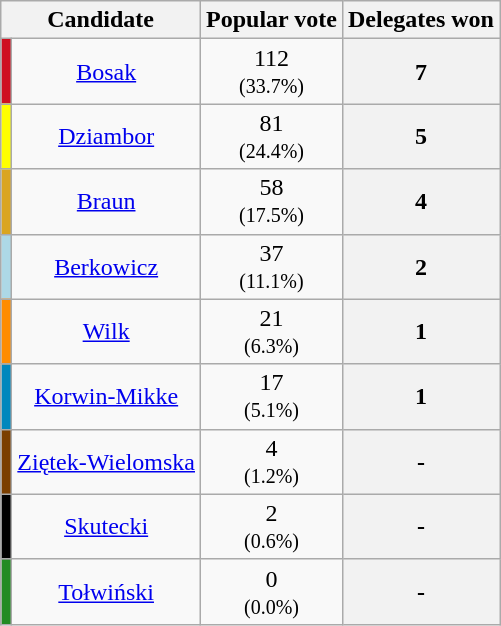<table class="wikitable sortable" style="text-align:center;">
<tr>
<th colspan=2>Candidate</th>
<th>Popular vote</th>
<th>Delegates won</th>
</tr>
<tr>
<td style="background:#CF1020;"></td>
<td><a href='#'>Bosak</a></td>
<td>112<br><small>(33.7%)</small></td>
<th scope="row" data-sort-value="7">7</th>
</tr>
<tr>
<td style="background:#FFFF00;"></td>
<td><a href='#'>Dziambor</a></td>
<td>81<br><small>(24.4%)</small></td>
<th scope="row" data-sort-value="5">5</th>
</tr>
<tr>
<td style="background:#DAA520;"></td>
<td><a href='#'>Braun</a></td>
<td>58<br><small>(17.5%)</small></td>
<th scope="row" data-sort-value="4">4</th>
</tr>
<tr>
<td style="background:#ADD8E6;"></td>
<td><a href='#'>Berkowicz</a></td>
<td>37<br><small>(11.1%)</small></td>
<th scope="row" data-sort-value="2">2</th>
</tr>
<tr>
<td style="background:#FF8C00;"></td>
<td><a href='#'>Wilk</a></td>
<td>21<br><small>(6.3%)</small></td>
<th scope="row" data-sort-value="1">1</th>
</tr>
<tr>
<td style="background:#0087BD;"></td>
<td><a href='#'>Korwin-Mikke</a></td>
<td>17<br><small>(5.1%)</small></td>
<th scope="row" data-sort-value="1">1</th>
</tr>
<tr>
<td style="background:#7B3F00;"></td>
<td><a href='#'>Ziętek-Wielomska</a></td>
<td>4<br><small>(1.2%)</small></td>
<th scope="row" data-sort-value="-">-</th>
</tr>
<tr>
<td style="background:#000000;"></td>
<td><a href='#'>Skutecki</a></td>
<td>2<br><small>(0.6%)</small></td>
<th scope="row" data-sort-value="-">-</th>
</tr>
<tr>
<td style="background:#228B22;"></td>
<td><a href='#'>Tołwiński</a></td>
<td>0<br><small>(0.0%)</small></td>
<th scope="row" data-sort-value="-">-</th>
</tr>
</table>
